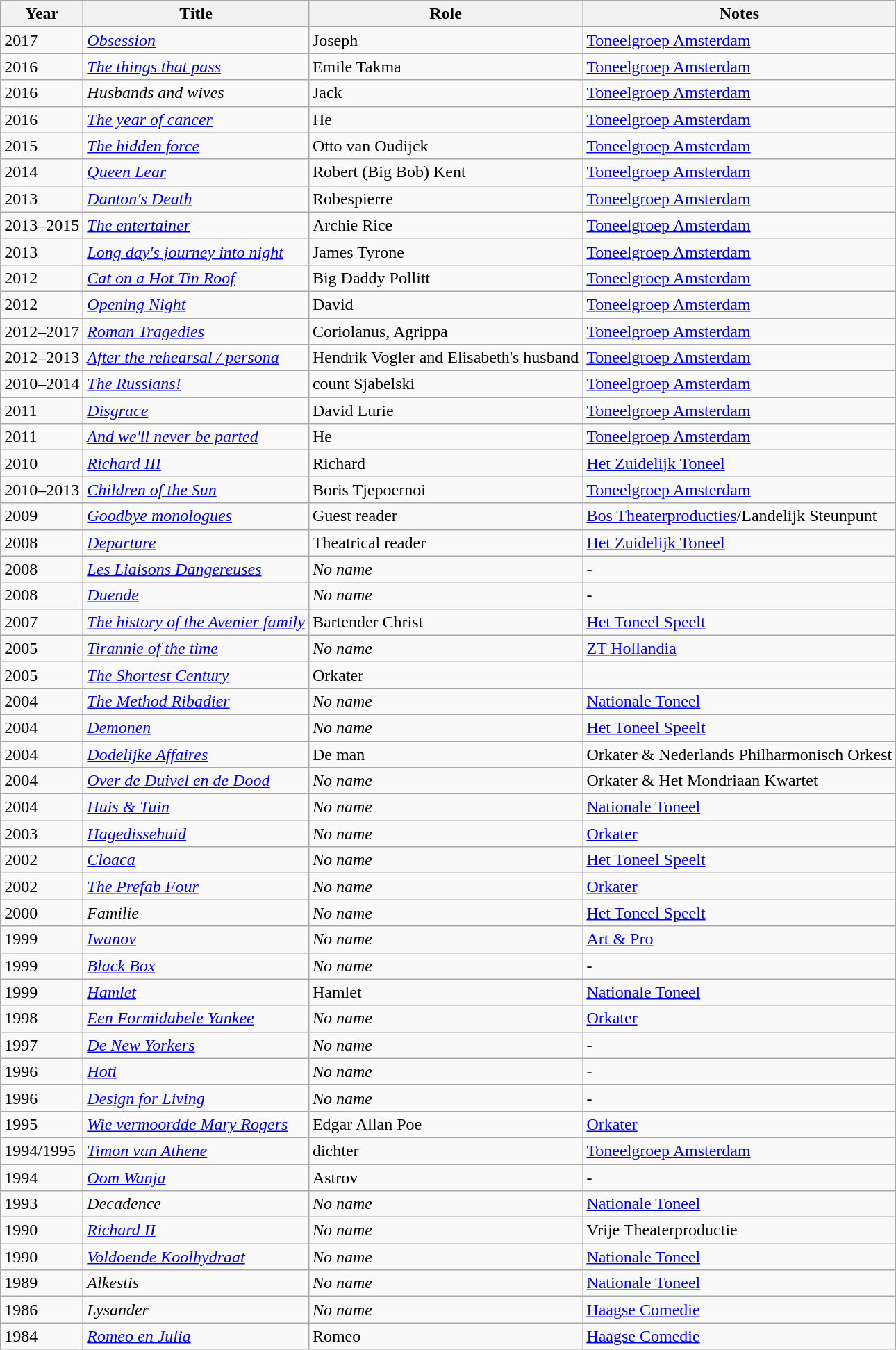<table class="wikitable sortable">
<tr>
<th>Year</th>
<th>Title</th>
<th>Role</th>
<th class="unsortable">Notes</th>
</tr>
<tr>
<td>2017</td>
<td><em><a href='#'>Obsession</a></em></td>
<td>Joseph</td>
<td><a href='#'>Toneelgroep Amsterdam</a></td>
</tr>
<tr>
<td>2016</td>
<td><em><a href='#'>The things that pass</a></em></td>
<td>Emile Takma</td>
<td><a href='#'>Toneelgroep Amsterdam</a></td>
</tr>
<tr>
<td>2016</td>
<td><em>Husbands and wives</em></td>
<td>Jack</td>
<td><a href='#'>Toneelgroep Amsterdam</a></td>
</tr>
<tr>
<td>2016</td>
<td><em><a href='#'>The year of cancer</a></em></td>
<td>He</td>
<td><a href='#'>Toneelgroep Amsterdam</a></td>
</tr>
<tr>
<td>2015</td>
<td><em><a href='#'>The hidden force</a></em></td>
<td>Otto van Oudijck</td>
<td><a href='#'>Toneelgroep Amsterdam</a></td>
</tr>
<tr>
<td>2014</td>
<td><em><a href='#'>Queen Lear</a></em></td>
<td>Robert (Big Bob) Kent</td>
<td><a href='#'>Toneelgroep Amsterdam</a></td>
</tr>
<tr>
<td>2013</td>
<td><em><a href='#'>Danton's Death</a></em></td>
<td>Robespierre</td>
<td><a href='#'>Toneelgroep Amsterdam</a></td>
</tr>
<tr>
<td>2013–2015</td>
<td><em><a href='#'>The entertainer</a></em></td>
<td>Archie Rice</td>
<td><a href='#'>Toneelgroep Amsterdam</a></td>
</tr>
<tr>
<td>2013</td>
<td><em><a href='#'>Long day's journey into night</a></em></td>
<td>James Tyrone</td>
<td><a href='#'>Toneelgroep Amsterdam</a></td>
</tr>
<tr>
<td>2012</td>
<td><em><a href='#'>Cat on a Hot Tin Roof</a></em></td>
<td>Big Daddy Pollitt</td>
<td><a href='#'>Toneelgroep Amsterdam</a></td>
</tr>
<tr>
<td>2012</td>
<td><em><a href='#'>Opening Night</a></em></td>
<td>David</td>
<td><a href='#'>Toneelgroep Amsterdam</a></td>
</tr>
<tr>
<td>2012–2017</td>
<td><em><a href='#'>Roman Tragedies</a></em></td>
<td>Coriolanus, Agrippa</td>
<td><a href='#'>Toneelgroep Amsterdam</a></td>
</tr>
<tr>
<td>2012–2013</td>
<td><em><a href='#'>After the rehearsal / persona</a></em></td>
<td>Hendrik Vogler and Elisabeth's husband</td>
<td><a href='#'>Toneelgroep Amsterdam</a></td>
</tr>
<tr>
<td>2010–2014</td>
<td><em><a href='#'>The Russians!</a></em></td>
<td>count Sjabelski</td>
<td><a href='#'>Toneelgroep Amsterdam</a></td>
</tr>
<tr>
<td>2011</td>
<td><em><a href='#'>Disgrace</a></em></td>
<td>David Lurie</td>
<td><a href='#'>Toneelgroep Amsterdam</a></td>
</tr>
<tr>
<td>2011</td>
<td><em><a href='#'>And we'll never be parted</a></em></td>
<td>He</td>
<td><a href='#'>Toneelgroep Amsterdam</a></td>
</tr>
<tr>
<td>2010</td>
<td><em><a href='#'>Richard III</a></em></td>
<td>Richard</td>
<td><a href='#'>Het Zuidelijk Toneel</a></td>
</tr>
<tr>
<td>2010–2013</td>
<td><em><a href='#'>Children of the Sun</a></em></td>
<td>Boris Tjepoernoi</td>
<td><a href='#'>Toneelgroep Amsterdam</a></td>
</tr>
<tr>
<td>2009</td>
<td><em><a href='#'>Goodbye monologues</a></em></td>
<td>Guest reader</td>
<td><a href='#'>Bos Theaterproducties</a>/Landelijk Steunpunt</td>
</tr>
<tr>
<td>2008</td>
<td><em><a href='#'>Departure</a></em></td>
<td>Theatrical reader</td>
<td><a href='#'>Het Zuidelijk Toneel</a></td>
</tr>
<tr>
<td>2008</td>
<td><em><a href='#'>Les Liaisons Dangereuses</a></em></td>
<td><em>No name</em></td>
<td>-</td>
</tr>
<tr>
<td>2008</td>
<td><em><a href='#'>Duende</a></em></td>
<td><em>No name</em></td>
<td>-</td>
</tr>
<tr>
<td>2007</td>
<td><em><a href='#'>The history of the Avenier family</a></em></td>
<td>Bartender Christ</td>
<td><a href='#'>Het Toneel Speelt</a></td>
</tr>
<tr>
<td>2005</td>
<td><em><a href='#'>Tirannie of the time</a></em></td>
<td><em>No name</em></td>
<td><a href='#'>ZT Hollandia</a></td>
</tr>
<tr>
<td>2005</td>
<td><em><a href='#'>The Shortest Century</a></em></td>
<td>Orkater</td>
<td></td>
</tr>
<tr>
<td>2004</td>
<td><em><a href='#'>The Method Ribadier</a></em></td>
<td><em>No name</em></td>
<td><a href='#'>Nationale Toneel</a></td>
</tr>
<tr>
<td>2004</td>
<td><em><a href='#'>Demonen</a></em></td>
<td><em>No name</em></td>
<td><a href='#'>Het Toneel Speelt</a></td>
</tr>
<tr>
<td>2004</td>
<td><em><a href='#'>Dodelijke Affaires</a></em></td>
<td>De man</td>
<td>Orkater & Nederlands Philharmonisch Orkest</td>
</tr>
<tr>
<td>2004</td>
<td><em><a href='#'>Over de Duivel en de Dood</a></em></td>
<td><em>No name</em></td>
<td>Orkater & Het Mondriaan Kwartet</td>
</tr>
<tr>
<td>2004</td>
<td><em><a href='#'>Huis & Tuin</a></em></td>
<td><em>No name</em></td>
<td><a href='#'>Nationale Toneel</a></td>
</tr>
<tr>
<td>2003</td>
<td><em><a href='#'>Hagedissehuid</a></em></td>
<td><em>No name</em></td>
<td><a href='#'>Orkater</a></td>
</tr>
<tr>
<td>2002</td>
<td><em><a href='#'>Cloaca</a></em></td>
<td><em>No name</em></td>
<td><a href='#'>Het Toneel Speelt</a></td>
</tr>
<tr>
<td>2002</td>
<td><em><a href='#'>The Prefab Four</a></em></td>
<td><em>No name</em></td>
<td><a href='#'>Orkater</a></td>
</tr>
<tr>
<td>2000</td>
<td><em>Familie</em></td>
<td><em>No name</em></td>
<td><a href='#'>Het Toneel Speelt</a></td>
</tr>
<tr>
<td>1999</td>
<td><em><a href='#'>Iwanov</a></em></td>
<td><em>No name</em></td>
<td><a href='#'>Art & Pro</a></td>
</tr>
<tr>
<td>1999</td>
<td><em><a href='#'>Black Box</a></em></td>
<td><em>No name</em></td>
<td>-</td>
</tr>
<tr>
<td>1999</td>
<td><em><a href='#'>Hamlet</a></em></td>
<td>Hamlet</td>
<td><a href='#'>Nationale Toneel</a></td>
</tr>
<tr>
<td>1998</td>
<td><em><a href='#'>Een Formidabele Yankee</a></em></td>
<td><em>No name</em></td>
<td><a href='#'>Orkater</a></td>
</tr>
<tr>
<td>1997</td>
<td><em><a href='#'>De New Yorkers</a></em></td>
<td><em>No name</em></td>
<td>-</td>
</tr>
<tr>
<td>1996</td>
<td><em><a href='#'>Hoti</a></em></td>
<td><em>No name</em></td>
<td>-</td>
</tr>
<tr>
<td>1996</td>
<td><em><a href='#'>Design for Living</a></em></td>
<td><em>No name</em></td>
<td>-</td>
</tr>
<tr>
<td>1995</td>
<td><em><a href='#'>Wie vermoordde Mary Rogers</a></em></td>
<td>Edgar Allan Poe</td>
<td><a href='#'>Orkater</a></td>
</tr>
<tr>
<td>1994/1995</td>
<td><em><a href='#'>Timon van Athene</a></em></td>
<td>dichter</td>
<td><a href='#'>Toneelgroep Amsterdam</a></td>
</tr>
<tr>
<td>1994</td>
<td><em><a href='#'>Oom Wanja</a></em></td>
<td>Astrov</td>
<td>-</td>
</tr>
<tr>
<td>1993</td>
<td><em>Decadence</em></td>
<td><em>No name</em></td>
<td><a href='#'>Nationale Toneel</a></td>
</tr>
<tr>
<td>1990</td>
<td><em><a href='#'>Richard II</a></em></td>
<td><em>No name</em></td>
<td>Vrije Theaterproductie</td>
</tr>
<tr>
<td>1990</td>
<td><em><a href='#'>Voldoende Koolhydraat</a></em></td>
<td><em>No name</em></td>
<td><a href='#'>Nationale Toneel</a></td>
</tr>
<tr>
<td>1989</td>
<td><em>Alkestis</em></td>
<td><em>No name</em></td>
<td><a href='#'>Nationale Toneel</a></td>
</tr>
<tr>
<td>1986</td>
<td><em>Lysander</em></td>
<td><em>No name</em></td>
<td><a href='#'>Haagse Comedie</a></td>
</tr>
<tr>
<td>1984</td>
<td><em><a href='#'>Romeo en Julia</a></em></td>
<td>Romeo</td>
<td><a href='#'>Haagse Comedie</a></td>
</tr>
</table>
